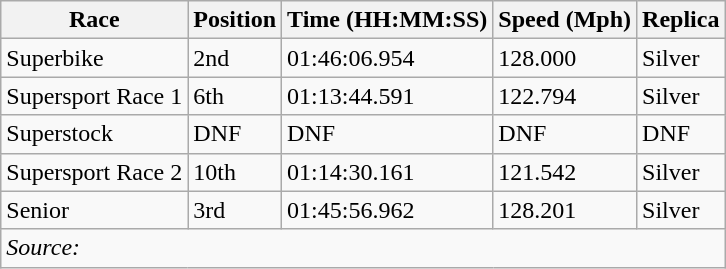<table class="wikitable">
<tr>
<th>Race</th>
<th>Position</th>
<th>Time (HH:MM:SS)</th>
<th>Speed (Mph)</th>
<th>Replica</th>
</tr>
<tr>
<td>Superbike</td>
<td>2nd</td>
<td>01:46:06.954</td>
<td>128.000</td>
<td>Silver</td>
</tr>
<tr>
<td>Supersport Race 1</td>
<td>6th</td>
<td>01:13:44.591</td>
<td>122.794</td>
<td>Silver</td>
</tr>
<tr>
<td>Superstock</td>
<td>DNF</td>
<td>DNF</td>
<td>DNF</td>
<td>DNF</td>
</tr>
<tr>
<td>Supersport Race 2</td>
<td>10th</td>
<td>01:14:30.161</td>
<td>121.542</td>
<td>Silver</td>
</tr>
<tr>
<td>Senior</td>
<td>3rd</td>
<td>01:45:56.962</td>
<td>128.201</td>
<td>Silver</td>
</tr>
<tr>
<td colspan="5"><em>Source:</em></td>
</tr>
</table>
